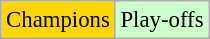<table class="wikitable" style="font-size: 95%">
<tr>
<td bgcolor="#FFD700">Champions</td>
<td bgcolor="#ccffcc">Play-offs</td>
</tr>
</table>
